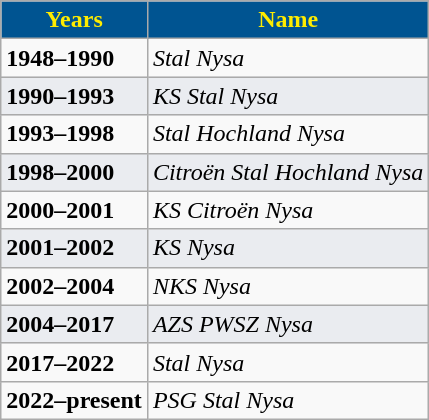<table class="wikitable" style="font-size:100%">
<tr>
<th style="color:#FFEC00; background-color:#005491">Years</th>
<th style="color:#FFEC00; background-color:#005491">Name</th>
</tr>
<tr>
<td><strong>1948–1990</strong></td>
<td><em>Stal Nysa</em></td>
</tr>
<tr style="background:#EAECF0">
<td><strong>1990–1993</strong></td>
<td><em>KS Stal Nysa</em></td>
</tr>
<tr>
<td><strong>1993–1998</strong></td>
<td><em>Stal Hochland Nysa</em></td>
</tr>
<tr style="background:#EAECF0">
<td><strong>1998–2000</strong></td>
<td><em>Citroën Stal Hochland Nysa</em></td>
</tr>
<tr>
<td><strong>2000–2001</strong></td>
<td><em>KS Citroën Nysa</em></td>
</tr>
<tr style="background:#EAECF0">
<td><strong>2001–2002</strong></td>
<td><em>KS Nysa</em></td>
</tr>
<tr>
<td><strong>2002–2004</strong></td>
<td><em>NKS Nysa</em></td>
</tr>
<tr style="background:#EAECF0">
<td><strong>2004–2017</strong></td>
<td><em>AZS PWSZ Nysa</em></td>
</tr>
<tr>
<td><strong>2017–2022</strong></td>
<td><em>Stal Nysa</em></td>
</tr>
<tr>
<td><strong>2022–present</strong></td>
<td><em>PSG Stal Nysa</em></td>
</tr>
</table>
